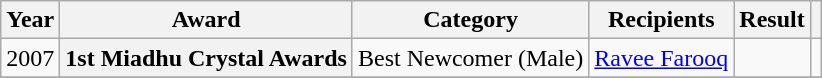<table class="wikitable plainrowheaders sortable">
<tr>
<th scope="col">Year</th>
<th scope="col">Award</th>
<th scope="col">Category</th>
<th scope="col">Recipients</th>
<th scope="col">Result</th>
<th scope="col" class="unsortable"></th>
</tr>
<tr>
<td>2007</td>
<th scope="row">1st Miadhu Crystal Awards</th>
<td>Best Newcomer (Male)</td>
<td><a href='#'>Ravee Farooq</a></td>
<td></td>
<td style="text-align:center;"></td>
</tr>
<tr>
</tr>
</table>
